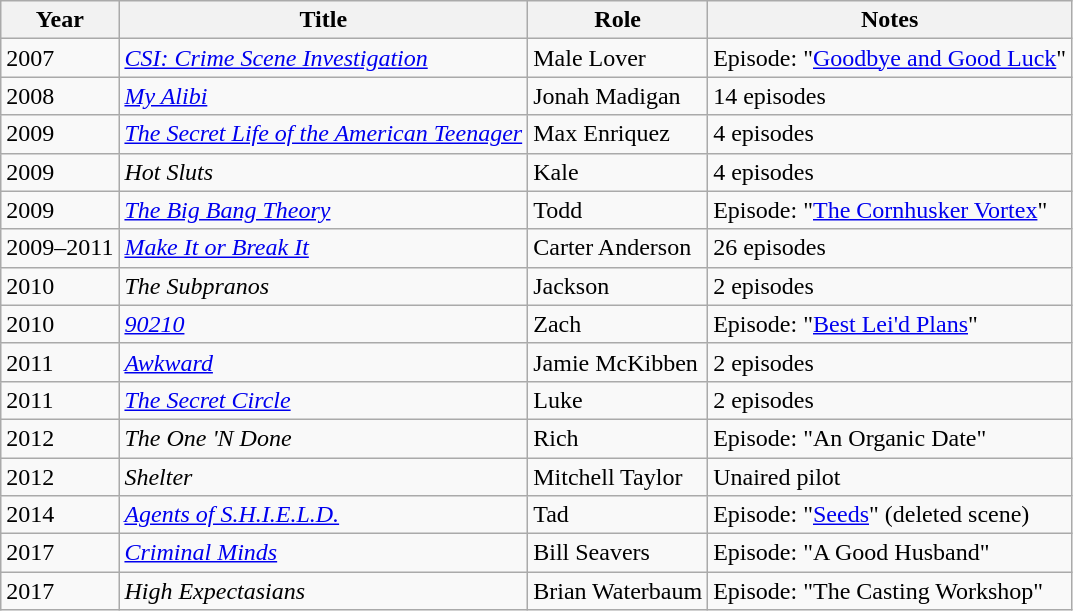<table class="wikitable sortable">
<tr>
<th>Year</th>
<th>Title</th>
<th>Role</th>
<th class="unsortable">Notes</th>
</tr>
<tr>
<td>2007</td>
<td><em><a href='#'>CSI: Crime Scene Investigation</a></em></td>
<td>Male Lover</td>
<td>Episode: "<a href='#'>Goodbye and Good Luck</a>"</td>
</tr>
<tr>
<td>2008</td>
<td><em><a href='#'>My Alibi</a></em></td>
<td>Jonah Madigan</td>
<td>14 episodes</td>
</tr>
<tr>
<td>2009</td>
<td><em><a href='#'>The Secret Life of the American Teenager</a></em></td>
<td>Max Enriquez</td>
<td>4 episodes</td>
</tr>
<tr>
<td>2009</td>
<td><em>Hot Sluts</em></td>
<td>Kale</td>
<td>4 episodes</td>
</tr>
<tr>
<td>2009</td>
<td><em><a href='#'>The Big Bang Theory</a></em></td>
<td>Todd</td>
<td>Episode: "<a href='#'>The Cornhusker Vortex</a>"</td>
</tr>
<tr>
<td>2009–2011</td>
<td><em><a href='#'>Make It or Break It</a></em></td>
<td>Carter Anderson</td>
<td>26 episodes</td>
</tr>
<tr>
<td>2010</td>
<td><em>The Subpranos</em></td>
<td>Jackson</td>
<td>2 episodes</td>
</tr>
<tr>
<td>2010</td>
<td><em><a href='#'>90210</a></em></td>
<td>Zach</td>
<td>Episode: "<a href='#'>Best Lei'd Plans</a>"</td>
</tr>
<tr>
<td>2011</td>
<td><em><a href='#'>Awkward</a></em></td>
<td>Jamie McKibben</td>
<td>2 episodes</td>
</tr>
<tr>
<td>2011</td>
<td><em><a href='#'>The Secret Circle</a></em></td>
<td>Luke</td>
<td>2 episodes</td>
</tr>
<tr>
<td>2012</td>
<td><em>The One 'N Done</em></td>
<td>Rich</td>
<td>Episode: "An Organic Date"</td>
</tr>
<tr>
<td>2012</td>
<td><em>Shelter</em></td>
<td>Mitchell Taylor</td>
<td>Unaired pilot</td>
</tr>
<tr>
<td>2014</td>
<td><em><a href='#'>Agents of S.H.I.E.L.D.</a></em></td>
<td>Tad</td>
<td>Episode: "<a href='#'>Seeds</a>" (deleted scene)</td>
</tr>
<tr>
<td>2017</td>
<td><em><a href='#'>Criminal Minds</a></em></td>
<td>Bill Seavers</td>
<td>Episode: "A Good Husband"</td>
</tr>
<tr>
<td>2017</td>
<td><em>High Expectasians</em></td>
<td>Brian Waterbaum</td>
<td>Episode: "The Casting Workshop"</td>
</tr>
</table>
